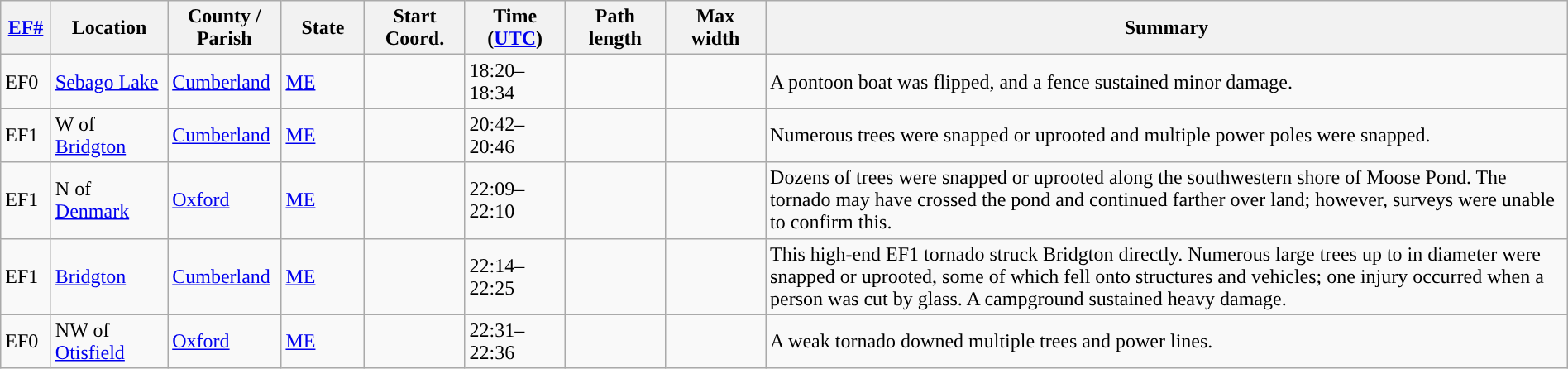<table class="wikitable sortable" style="width:100%;">
<tr>
<th scope="col"  style="width:3%; text-align:center;"><a href='#'>EF#</a></th>
<th scope="col"  style="width:7%; text-align:center;" class="unsortable">Location</th>
<th scope="col"  style="width:6%; text-align:center;" class="unsortable">County / Parish</th>
<th scope="col"  style="width:5%; text-align:center;">State</th>
<th scope="col"  style="width:6%; text-align:center;">Start Coord.</th>
<th scope="col"  style="width:6%; text-align:center;">Time (<a href='#'>UTC</a>)</th>
<th scope="col"  style="width:6%; text-align:center;">Path length</th>
<th scope="col"  style="width:6%; text-align:center;">Max width</th>
<th scope="col" class="unsortable" style="width:48%; text-align:center;">Summary</th>
</tr>
<tr>
<td>EF0</td>
<td><a href='#'>Sebago Lake</a></td>
<td><a href='#'>Cumberland</a></td>
<td><a href='#'>ME</a></td>
<td></td>
<td>18:20–18:34</td>
<td></td>
<td></td>
<td>A pontoon boat was flipped, and a fence sustained minor damage.</td>
</tr>
<tr>
<td>EF1</td>
<td>W of <a href='#'>Bridgton</a></td>
<td><a href='#'>Cumberland</a></td>
<td><a href='#'>ME</a></td>
<td></td>
<td>20:42–20:46</td>
<td></td>
<td></td>
<td>Numerous trees were snapped or uprooted and multiple power poles were snapped.</td>
</tr>
<tr>
<td>EF1</td>
<td>N of <a href='#'>Denmark</a></td>
<td><a href='#'>Oxford</a></td>
<td><a href='#'>ME</a></td>
<td></td>
<td>22:09–22:10</td>
<td></td>
<td></td>
<td>Dozens of trees were snapped or uprooted along the southwestern shore of Moose Pond. The tornado may have crossed the pond and continued farther over land; however, surveys were unable to confirm this.</td>
</tr>
<tr>
<td>EF1</td>
<td><a href='#'>Bridgton</a></td>
<td><a href='#'>Cumberland</a></td>
<td><a href='#'>ME</a></td>
<td></td>
<td>22:14–22:25</td>
<td></td>
<td></td>
<td>This high-end EF1 tornado struck Bridgton directly. Numerous large trees up to  in diameter were snapped or uprooted, some of which fell onto structures and vehicles; one injury occurred when a person was cut by glass. A campground sustained heavy damage.</td>
</tr>
<tr>
<td>EF0</td>
<td>NW of <a href='#'>Otisfield</a></td>
<td><a href='#'>Oxford</a></td>
<td><a href='#'>ME</a></td>
<td></td>
<td>22:31–22:36</td>
<td></td>
<td></td>
<td>A weak tornado downed multiple trees and power lines.</td>
</tr>
</table>
